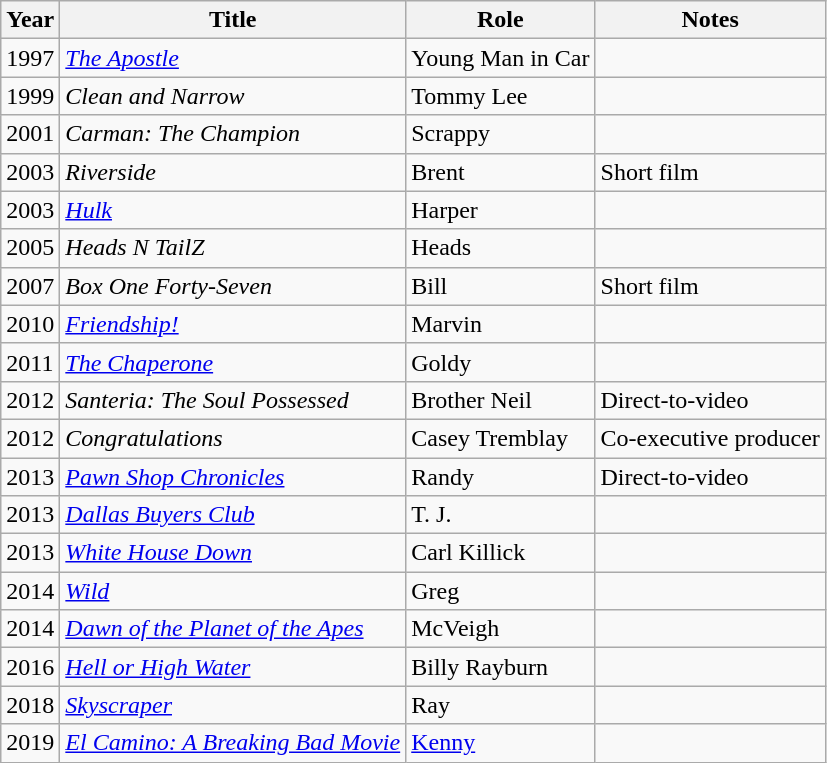<table class = "wikitable sortable">
<tr>
<th>Year</th>
<th>Title</th>
<th>Role</th>
<th class = "unsortable">Notes</th>
</tr>
<tr>
<td>1997</td>
<td><em><a href='#'>The Apostle</a></em></td>
<td>Young Man in Car</td>
<td></td>
</tr>
<tr>
<td>1999</td>
<td><em>Clean and Narrow</em></td>
<td>Tommy Lee</td>
<td></td>
</tr>
<tr>
<td>2001</td>
<td><em>Carman: The Champion</em></td>
<td>Scrappy</td>
<td></td>
</tr>
<tr>
<td>2003</td>
<td><em>Riverside</em></td>
<td>Brent</td>
<td>Short film</td>
</tr>
<tr>
<td>2003</td>
<td><em><a href='#'>Hulk</a></em></td>
<td>Harper</td>
<td></td>
</tr>
<tr>
<td>2005</td>
<td><em>Heads N TailZ</em></td>
<td>Heads</td>
<td></td>
</tr>
<tr>
<td>2007</td>
<td><em>Box One Forty-Seven</em></td>
<td>Bill</td>
<td>Short film</td>
</tr>
<tr>
<td>2010</td>
<td><em><a href='#'>Friendship!</a></em></td>
<td>Marvin</td>
<td></td>
</tr>
<tr>
<td>2011</td>
<td><em><a href='#'>The Chaperone</a></em></td>
<td>Goldy</td>
<td></td>
</tr>
<tr>
<td>2012</td>
<td><em>Santeria: The Soul Possessed</em></td>
<td>Brother Neil</td>
<td>Direct-to-video</td>
</tr>
<tr>
<td>2012</td>
<td><em>Congratulations</em></td>
<td>Casey Tremblay</td>
<td>Co-executive producer</td>
</tr>
<tr>
<td>2013</td>
<td><em><a href='#'>Pawn Shop Chronicles</a></em></td>
<td>Randy</td>
<td>Direct-to-video</td>
</tr>
<tr>
<td>2013</td>
<td><em><a href='#'>Dallas Buyers Club</a></em></td>
<td>T. J.</td>
<td></td>
</tr>
<tr>
<td>2013</td>
<td><em><a href='#'>White House Down</a></em></td>
<td>Carl Killick</td>
<td></td>
</tr>
<tr>
<td>2014</td>
<td><em><a href='#'>Wild</a></em></td>
<td>Greg</td>
<td></td>
</tr>
<tr>
<td>2014</td>
<td><em><a href='#'>Dawn of the Planet of the Apes</a></em></td>
<td>McVeigh</td>
<td></td>
</tr>
<tr>
<td>2016</td>
<td><em><a href='#'>Hell or High Water</a></em></td>
<td>Billy Rayburn</td>
<td></td>
</tr>
<tr>
<td>2018</td>
<td><em><a href='#'>Skyscraper</a></em></td>
<td>Ray</td>
<td></td>
</tr>
<tr>
<td>2019</td>
<td><em><a href='#'>El Camino: A Breaking Bad Movie</a></em></td>
<td><a href='#'>Kenny</a></td>
<td></td>
</tr>
</table>
